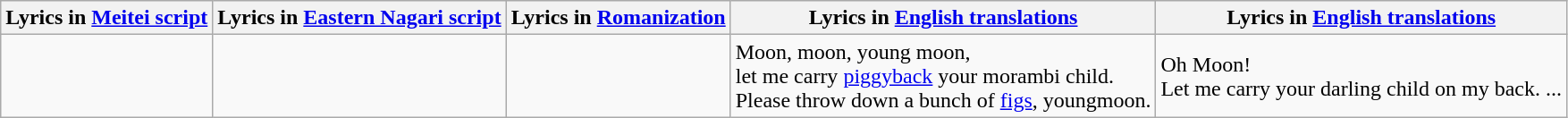<table class="wikitable">
<tr>
<th>Lyrics in <a href='#'>Meitei script</a></th>
<th>Lyrics in <a href='#'>Eastern Nagari script</a></th>
<th>Lyrics in <a href='#'>Romanization</a></th>
<th>Lyrics in <a href='#'>English translations</a> </th>
<th>Lyrics in <a href='#'>English translations</a> </th>
</tr>
<tr>
<td></td>
<td></td>
<td></td>
<td>Moon, moon, young moon, <br> let me carry <a href='#'>piggyback</a> your morambi child. <br> Please throw down a bunch of <a href='#'>figs</a>, youngmoon.</td>
<td>Oh Moon! <br> Let me carry your darling child on my back. ...</td>
</tr>
</table>
